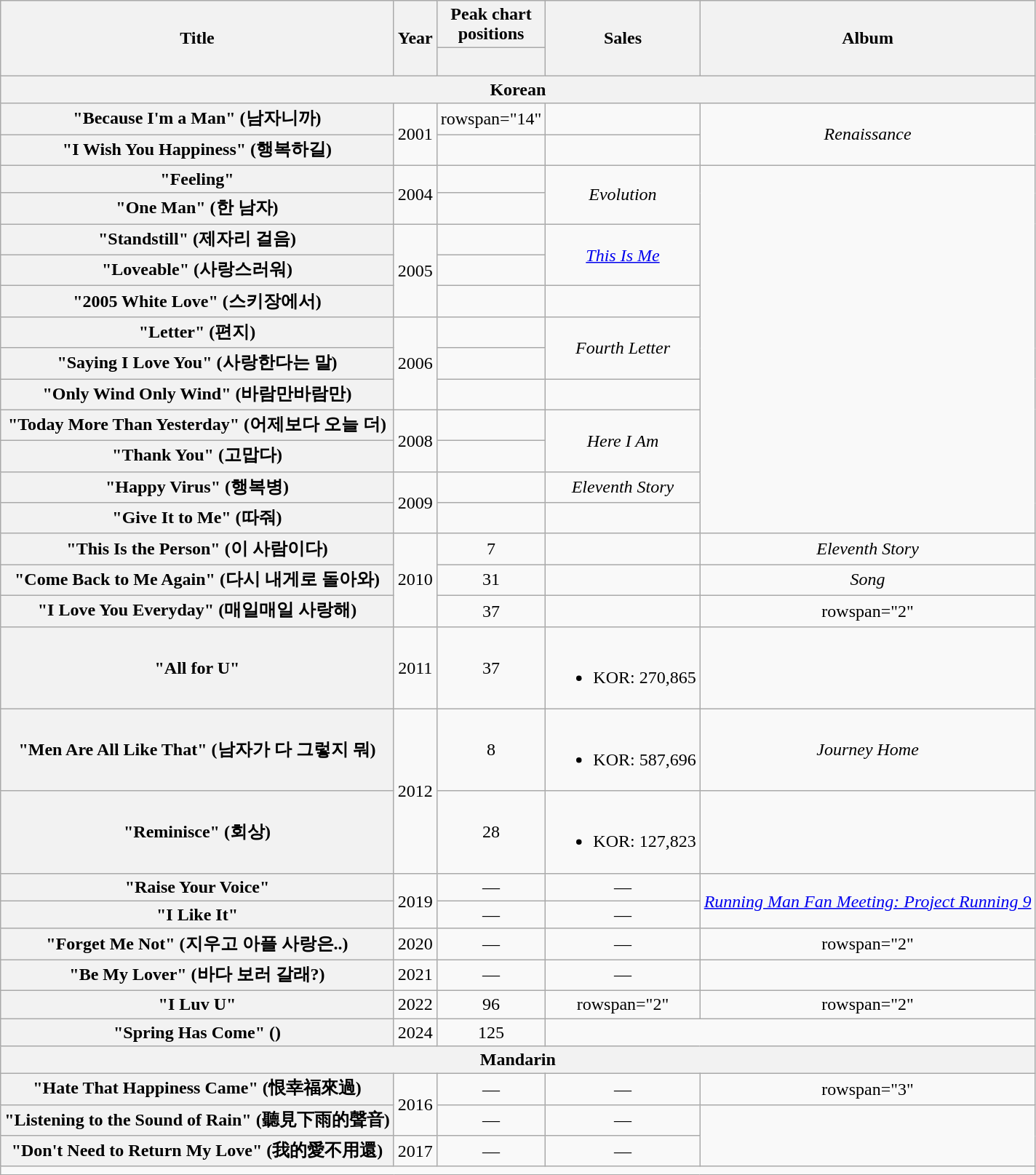<table class="wikitable plainrowheaders" style="text-align:center">
<tr>
<th rowspan="2" scope="col">Title</th>
<th rowspan="2" scope="col">Year</th>
<th colspan="1" scope="col" style="width:5em">Peak chart positions</th>
<th rowspan="2" scope="col">Sales</th>
<th rowspan="2" scope="col">Album</th>
</tr>
<tr>
<th><br></th>
</tr>
<tr>
<th colspan="5">Korean</th>
</tr>
<tr>
<th scope="row">"Because I'm a Man" (남자니까)</th>
<td rowspan="2">2001</td>
<td>rowspan="14" </td>
<td></td>
<td rowspan="2"><em>Renaissance</em></td>
</tr>
<tr>
<th scope="row">"I Wish You Happiness" (행복하길)</th>
<td></td>
</tr>
<tr>
<th scope="row">"Feeling"</th>
<td rowspan="2">2004</td>
<td></td>
<td rowspan="2"><em>Evolution</em></td>
</tr>
<tr>
<th scope="row">"One Man" (한 남자)</th>
<td></td>
</tr>
<tr>
<th scope="row">"Standstill" (제자리 걸음)</th>
<td rowspan="3">2005</td>
<td></td>
<td rowspan="2"><em><a href='#'>This Is Me</a></em></td>
</tr>
<tr>
<th scope="row">"Loveable" (사랑스러워)</th>
<td></td>
</tr>
<tr>
<th scope="row">"2005 White Love" (스키장에서) <br></th>
<td></td>
<td></td>
</tr>
<tr>
<th scope="row">"Letter" (편지)</th>
<td rowspan="3">2006</td>
<td></td>
<td rowspan="2"><em>Fourth Letter</em></td>
</tr>
<tr>
<th scope="row">"Saying I Love You" (사랑한다는 말)</th>
<td></td>
</tr>
<tr>
<th scope="row">"Only Wind Only Wind" (바람만바람만) <br> </th>
<td></td>
<td></td>
</tr>
<tr>
<th scope="row">"Today More Than Yesterday" (어제보다 오늘 더)</th>
<td rowspan="2">2008</td>
<td></td>
<td rowspan="2"><em>Here I Am</em></td>
</tr>
<tr>
<th scope="row">"Thank You" (고맙다)</th>
<td></td>
</tr>
<tr>
<th scope="row">"Happy Virus" (행복병) <br> </th>
<td rowspan="2">2009</td>
<td></td>
<td><em>Eleventh Story</em></td>
</tr>
<tr>
<th scope="row">"Give It to Me" (따줘)</th>
<td></td>
<td></td>
</tr>
<tr>
<th scope="row">"This Is the Person" (이 사람이다)</th>
<td rowspan="3">2010</td>
<td>7</td>
<td></td>
<td><em>Eleventh Story</em></td>
</tr>
<tr>
<th scope="row">"Come Back to Me Again" (다시 내게로 돌아와) <br></th>
<td>31</td>
<td></td>
<td><em>Song</em></td>
</tr>
<tr>
<th scope="row">"I Love You Everyday" (매일매일 사랑해) <br></th>
<td>37</td>
<td></td>
<td>rowspan="2" </td>
</tr>
<tr>
<th scope="row">"All for U" <br></th>
<td>2011</td>
<td>37</td>
<td><br><ul><li>KOR: 270,865</li></ul></td>
</tr>
<tr>
<th scope="row">"Men Are All Like That" (남자가 다 그렇지 뭐)</th>
<td rowspan="2">2012</td>
<td>8</td>
<td><br><ul><li>KOR: 587,696</li></ul></td>
<td><em>Journey Home</em></td>
</tr>
<tr>
<th scope="row">"Reminisce" (회상)<br></th>
<td>28</td>
<td><br><ul><li>KOR: 127,823</li></ul></td>
<td></td>
</tr>
<tr>
<th scope="row">"Raise Your Voice" <br> </th>
<td rowspan="2">2019</td>
<td>—</td>
<td>—</td>
<td rowspan="2"><em><a href='#'>Running Man Fan Meeting: Project Running 9</a></em></td>
</tr>
<tr>
<th scope="row">"I Like It"<br></th>
<td>—</td>
<td>—</td>
</tr>
<tr>
<th scope="row">"Forget Me Not" (지우고 아플 사랑은..)</th>
<td>2020</td>
<td>—</td>
<td>—</td>
<td>rowspan="2" </td>
</tr>
<tr>
<th scope="row">"Be My Lover" (바다 보러 갈래?)<br></th>
<td>2021</td>
<td>—</td>
<td>—</td>
</tr>
<tr>
<th scope="row">"I Luv U" <br></th>
<td>2022</td>
<td>96</td>
<td>rowspan="2" </td>
<td>rowspan="2" </td>
</tr>
<tr>
<th scope="row">"Spring Has Come" () <br></th>
<td>2024</td>
<td>125</td>
</tr>
<tr>
<th colspan="5">Mandarin</th>
</tr>
<tr>
<th scope="row">"Hate That Happiness Came" (恨幸福來過)</th>
<td rowspan="2">2016</td>
<td>—</td>
<td>—</td>
<td>rowspan="3" </td>
</tr>
<tr>
<th scope="row">"Listening to the Sound of Rain" (聽見下雨的聲音)</th>
<td>—</td>
<td>—</td>
</tr>
<tr>
<th scope="row">"Don't Need to Return My Love" (我的愛不用還)</th>
<td>2017</td>
<td>—</td>
<td>—</td>
</tr>
<tr>
<td colspan="5"></td>
</tr>
</table>
